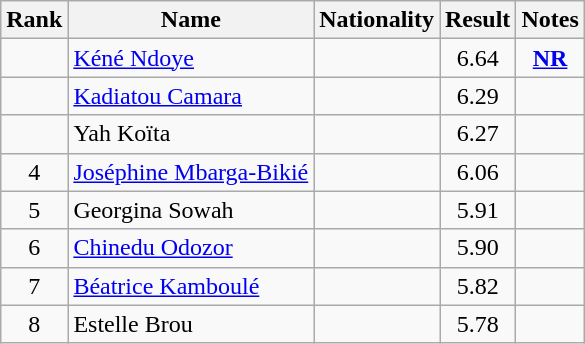<table class="wikitable sortable" style="text-align:center">
<tr>
<th>Rank</th>
<th>Name</th>
<th>Nationality</th>
<th>Result</th>
<th>Notes</th>
</tr>
<tr>
<td></td>
<td align=left><a href='#'>Kéné Ndoye</a></td>
<td align=left></td>
<td>6.64</td>
<td><strong><a href='#'>NR</a></strong></td>
</tr>
<tr>
<td></td>
<td align=left><a href='#'>Kadiatou Camara</a></td>
<td align=left></td>
<td>6.29</td>
<td></td>
</tr>
<tr>
<td></td>
<td align=left>Yah Koïta</td>
<td align=left></td>
<td>6.27</td>
<td></td>
</tr>
<tr>
<td>4</td>
<td align=left><a href='#'>Joséphine Mbarga-Bikié</a></td>
<td align=left></td>
<td>6.06</td>
<td></td>
</tr>
<tr>
<td>5</td>
<td align=left>Georgina Sowah</td>
<td align=left></td>
<td>5.91</td>
<td></td>
</tr>
<tr>
<td>6</td>
<td align=left><a href='#'>Chinedu Odozor</a></td>
<td align=left></td>
<td>5.90</td>
<td></td>
</tr>
<tr>
<td>7</td>
<td align=left><a href='#'>Béatrice Kamboulé</a></td>
<td align=left></td>
<td>5.82</td>
<td></td>
</tr>
<tr>
<td>8</td>
<td align=left>Estelle Brou</td>
<td align=left></td>
<td>5.78</td>
<td></td>
</tr>
</table>
